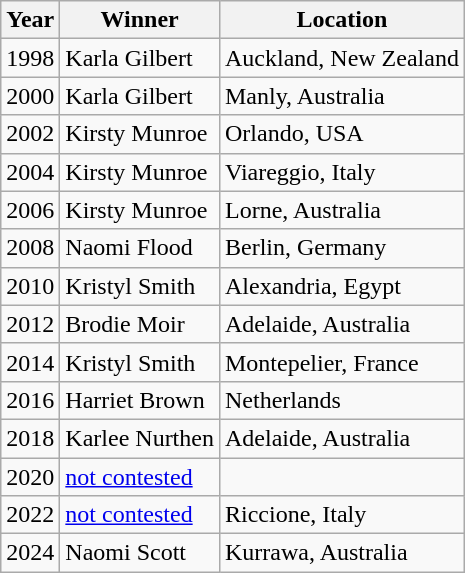<table class="wikitable">
<tr>
<th>Year</th>
<th>Winner</th>
<th>Location</th>
</tr>
<tr>
<td>1998</td>
<td>Karla Gilbert</td>
<td>Auckland, New Zealand</td>
</tr>
<tr>
<td>2000</td>
<td>Karla Gilbert</td>
<td>Manly, Australia</td>
</tr>
<tr>
<td>2002</td>
<td>Kirsty Munroe</td>
<td>Orlando, USA</td>
</tr>
<tr>
<td>2004</td>
<td>Kirsty Munroe</td>
<td>Viareggio, Italy</td>
</tr>
<tr>
<td>2006</td>
<td>Kirsty Munroe</td>
<td>Lorne, Australia</td>
</tr>
<tr>
<td>2008</td>
<td>Naomi Flood</td>
<td>Berlin, Germany</td>
</tr>
<tr>
<td>2010</td>
<td>Kristyl Smith</td>
<td>Alexandria, Egypt</td>
</tr>
<tr>
<td>2012</td>
<td>Brodie Moir</td>
<td>Adelaide, Australia</td>
</tr>
<tr>
<td>2014</td>
<td>Kristyl Smith</td>
<td>Montepelier, France</td>
</tr>
<tr>
<td>2016</td>
<td>Harriet Brown</td>
<td>Netherlands</td>
</tr>
<tr>
<td>2018</td>
<td>Karlee Nurthen</td>
<td>Adelaide, Australia</td>
</tr>
<tr>
<td>2020</td>
<td><a href='#'>not contested</a></td>
<td></td>
</tr>
<tr>
<td>2022</td>
<td><a href='#'>not contested</a></td>
<td>Riccione, Italy</td>
</tr>
<tr>
<td>2024</td>
<td>Naomi Scott</td>
<td>Kurrawa, Australia</td>
</tr>
</table>
